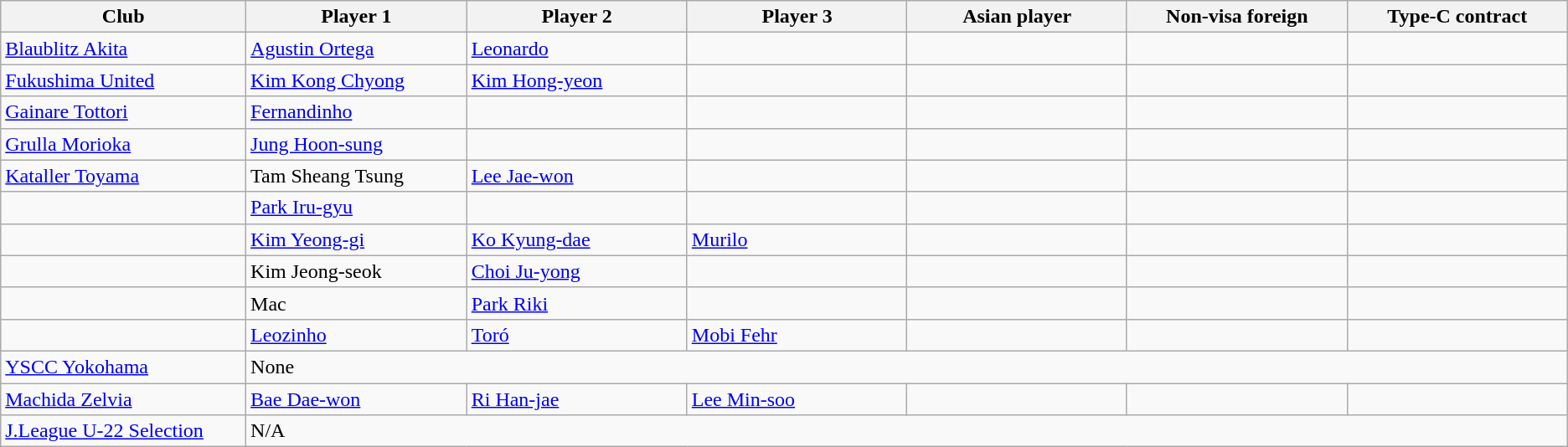<table class="wikitable">
<tr>
<th style="width:190px;">Club</th>
<th style="width:170px;">Player 1</th>
<th style="width:170px;">Player 2</th>
<th style="width:170px;">Player 3</th>
<th style="width:170px;">Asian player</th>
<th style="width:170px;">Non-visa foreign</th>
<th style="width:170px;">Type-C contract</th>
</tr>
<tr>
<td><a href='#'>Blaublitz Akita</a></td>
<td> <a href='#'>Agustin Ortega</a></td>
<td> <a href='#'>Leonardo</a></td>
<td></td>
<td></td>
<td></td>
<td></td>
</tr>
<tr>
<td><a href='#'>Fukushima United</a></td>
<td> <a href='#'>Kim Kong Chyong</a></td>
<td> <a href='#'>Kim Hong-yeon</a></td>
<td></td>
<td></td>
<td></td>
<td></td>
</tr>
<tr>
<td><a href='#'>Gainare Tottori</a></td>
<td> <a href='#'>Fernandinho</a></td>
<td></td>
<td></td>
<td></td>
<td></td>
<td></td>
</tr>
<tr>
<td><a href='#'>Grulla Morioka</a></td>
<td> <a href='#'>Jung Hoon-sung</a></td>
<td></td>
<td></td>
<td></td>
<td></td>
<td></td>
</tr>
<tr>
<td><a href='#'>Kataller Toyama</a></td>
<td> Tam Sheang Tsung</td>
<td> <a href='#'>Lee Jae-won</a></td>
<td></td>
<td></td>
<td></td>
<td></td>
</tr>
<tr>
<td></td>
<td> <a href='#'>Park Iru-gyu</a></td>
<td></td>
<td></td>
<td></td>
<td></td>
<td></td>
</tr>
<tr>
<td></td>
<td> <a href='#'>Kim Yeong-gi</a></td>
<td> <a href='#'>Ko Kyung-dae</a></td>
<td> <a href='#'>Murilo</a></td>
<td></td>
<td></td>
<td></td>
</tr>
<tr>
<td></td>
<td> Kim Jeong-seok</td>
<td> <a href='#'>Choi Ju-yong</a></td>
<td></td>
<td></td>
<td></td>
<td></td>
</tr>
<tr>
<td></td>
<td> Mac</td>
<td> <a href='#'>Park Riki</a></td>
<td></td>
<td></td>
<td></td>
</tr>
<tr>
<td></td>
<td> <a href='#'>Leozinho</a></td>
<td> <a href='#'>Toró</a></td>
<td> <a href='#'>Mobi Fehr</a></td>
<td></td>
<td></td>
<td></td>
</tr>
<tr>
<td><a href='#'>YSCC Yokohama</a></td>
<td colspan=6>None</td>
</tr>
<tr>
<td><a href='#'>Machida Zelvia</a></td>
<td> <a href='#'>Bae Dae-won</a></td>
<td> <a href='#'>Ri Han-jae</a></td>
<td> <a href='#'>Lee Min-soo</a></td>
<td></td>
<td></td>
<td></td>
</tr>
<tr>
<td><a href='#'>J.League U-22 Selection</a></td>
<td colspan=6>N/A</td>
</tr>
</table>
